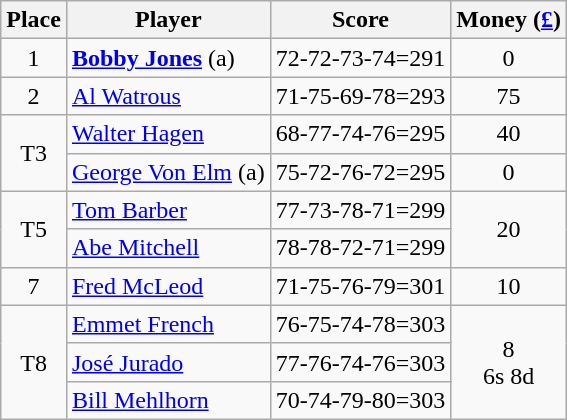<table class=wikitable>
<tr>
<th>Place</th>
<th>Player</th>
<th>Score</th>
<th>Money (<a href='#'>£</a>)</th>
</tr>
<tr>
<td align=center>1</td>
<td> <strong><a href='#'>Bobby Jones</a></strong> (a)</td>
<td>72-72-73-74=291</td>
<td align=center>0</td>
</tr>
<tr>
<td align=center>2</td>
<td> <a href='#'>Al Watrous</a></td>
<td>71-75-69-78=293</td>
<td align=center>75</td>
</tr>
<tr>
<td rowspan=2 align=center>T3</td>
<td> <a href='#'>Walter Hagen</a></td>
<td>68-77-74-76=295</td>
<td align=center>40</td>
</tr>
<tr>
<td> <a href='#'>George Von Elm</a> (a)</td>
<td>75-72-76-72=295</td>
<td align=center>0</td>
</tr>
<tr>
<td rowspan=2 align=center>T5</td>
<td> <a href='#'>Tom Barber</a></td>
<td>77-73-78-71=299</td>
<td rowspan=2 align=center>20</td>
</tr>
<tr>
<td> <a href='#'>Abe Mitchell</a></td>
<td>78-78-72-71=299</td>
</tr>
<tr>
<td align=center>7</td>
<td> <a href='#'>Fred McLeod</a></td>
<td>71-75-76-79=301</td>
<td align=center>10</td>
</tr>
<tr>
<td rowspan=3 align=center>T8</td>
<td> <a href='#'>Emmet French</a></td>
<td>76-75-74-78=303</td>
<td rowspan=3 align=center>8<br>6s 8d</td>
</tr>
<tr>
<td> <a href='#'>José Jurado</a></td>
<td>77-76-74-76=303</td>
</tr>
<tr>
<td> <a href='#'>Bill Mehlhorn</a></td>
<td>70-74-79-80=303</td>
</tr>
</table>
